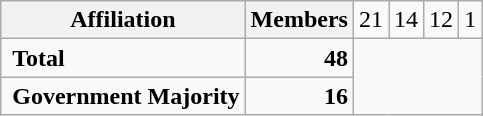<table class="wikitable">
<tr>
<th colspan="2">Affiliation</th>
<th>Members<br></th>
<td align="right">21<br></td>
<td align="right">14<br></td>
<td align="right">12<br></td>
<td align="right">1</td>
</tr>
<tr>
<td colspan="2" rowspan="1"> <strong>Total</strong><br></td>
<td align="right"><strong>48</strong></td>
</tr>
<tr>
<td colspan="2" rowspan="1"> <strong>Government Majority</strong><br></td>
<td align="right"><strong>16</strong></td>
</tr>
</table>
